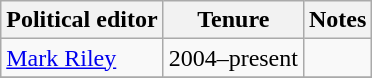<table class="wikitable">
<tr>
<th>Political editor</th>
<th>Tenure</th>
<th>Notes</th>
</tr>
<tr>
<td><a href='#'>Mark Riley</a></td>
<td>2004–present</td>
<td></td>
</tr>
<tr>
</tr>
</table>
